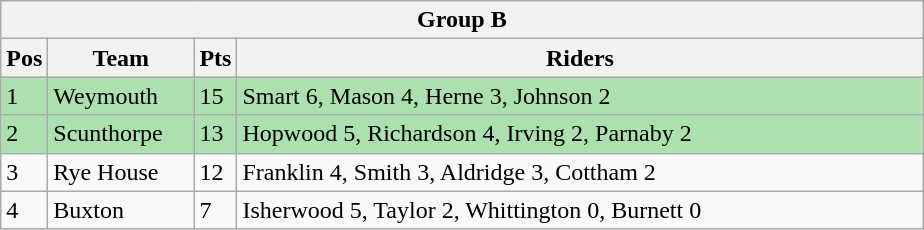<table class="wikitable">
<tr>
<th colspan="4">Group B</th>
</tr>
<tr>
<th width=20>Pos</th>
<th width=90>Team</th>
<th width=20>Pts</th>
<th width=450>Riders</th>
</tr>
<tr style="background:#ACE1AF;">
<td>1</td>
<td align=left>Weymouth</td>
<td>15</td>
<td>Smart 6, Mason 4, Herne 3, Johnson 2</td>
</tr>
<tr style="background:#ACE1AF;">
<td>2</td>
<td align=left>Scunthorpe</td>
<td>13</td>
<td>Hopwood 5, Richardson 4, Irving 2, Parnaby 2</td>
</tr>
<tr>
<td>3</td>
<td align=left>Rye House</td>
<td>12</td>
<td>Franklin 4, Smith 3, Aldridge 3, Cottham 2</td>
</tr>
<tr>
<td>4</td>
<td align=left>Buxton</td>
<td>7</td>
<td>Isherwood 5, Taylor 2, Whittington 0, Burnett 0</td>
</tr>
</table>
